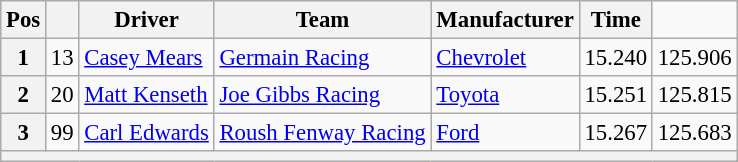<table class="wikitable" style="font-size:95%">
<tr>
<th>Pos</th>
<th></th>
<th>Driver</th>
<th>Team</th>
<th>Manufacturer</th>
<th>Time</th>
<td></td>
</tr>
<tr>
<th>1</th>
<td>13</td>
<td><a href='#'>Casey Mears</a></td>
<td><a href='#'>Germain Racing</a></td>
<td><a href='#'>Chevrolet</a></td>
<td>15.240</td>
<td>125.906</td>
</tr>
<tr>
<th>2</th>
<td>20</td>
<td><a href='#'>Matt Kenseth</a></td>
<td><a href='#'>Joe Gibbs Racing</a></td>
<td><a href='#'>Toyota</a></td>
<td>15.251</td>
<td>125.815</td>
</tr>
<tr>
<th>3</th>
<td>99</td>
<td><a href='#'>Carl Edwards</a></td>
<td><a href='#'>Roush Fenway Racing</a></td>
<td><a href='#'>Ford</a></td>
<td>15.267</td>
<td>125.683</td>
</tr>
<tr>
<th colspan="7"></th>
</tr>
</table>
